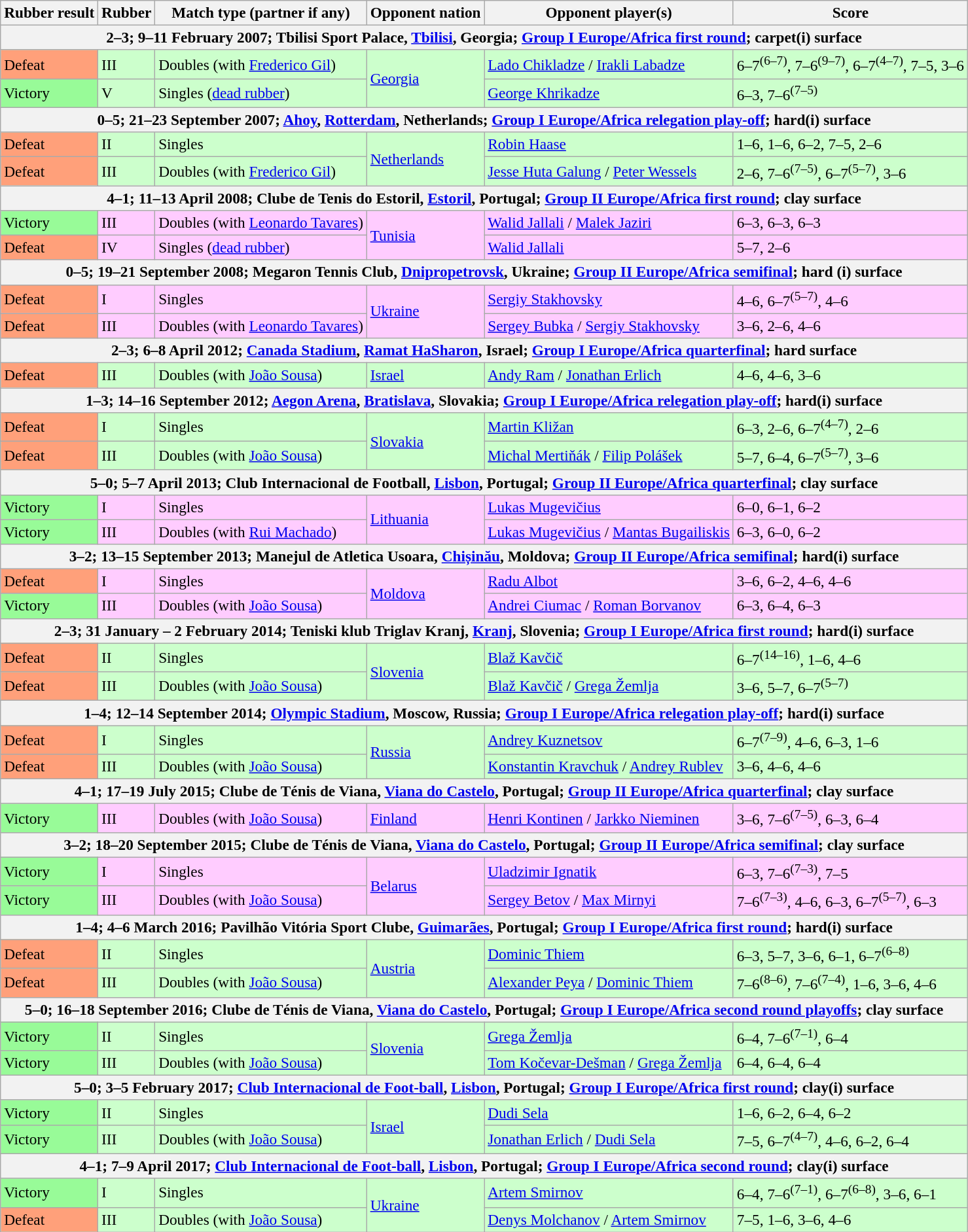<table class=wikitable style=font-size:97%>
<tr>
<th scope="col">Rubber result</th>
<th scope="col">Rubber</th>
<th scope="col">Match type (partner if any)</th>
<th scope="col">Opponent nation</th>
<th scope="col">Opponent player(s)</th>
<th scope="col">Score</th>
</tr>
<tr>
<th colspan=7>2–3; 9–11 February 2007; Tbilisi Sport Palace, <a href='#'>Tbilisi</a>, Georgia; <a href='#'>Group I Europe/Africa first round</a>; carpet(i) surface</th>
</tr>
<tr style="background:#cfc;">
<td bgcolor=FFA07A>Defeat</td>
<td>III</td>
<td>Doubles (with <a href='#'>Frederico Gil</a>)</td>
<td rowspan=2> <a href='#'>Georgia</a></td>
<td><a href='#'>Lado Chikladze</a> / <a href='#'>Irakli Labadze</a></td>
<td>6–7<sup>(6–7)</sup>, 7–6<sup>(9–7)</sup>, 6–7<sup>(4–7)</sup>, 7–5, 3–6</td>
</tr>
<tr style="background:#cfc;">
<td bgcolor=98FB98>Victory</td>
<td>V</td>
<td>Singles (<a href='#'>dead rubber</a>)</td>
<td><a href='#'>George Khrikadze</a></td>
<td>6–3, 7–6<sup>(7–5)</sup></td>
</tr>
<tr>
<th colspan=7>0–5; 21–23 September 2007; <a href='#'>Ahoy</a>, <a href='#'>Rotterdam</a>, Netherlands; <a href='#'>Group I Europe/Africa relegation play-off</a>; hard(i) surface</th>
</tr>
<tr style="background:#cfc;">
<td bgcolor=FFA07A>Defeat</td>
<td>II</td>
<td>Singles</td>
<td rowspan=2> <a href='#'>Netherlands</a></td>
<td><a href='#'>Robin Haase</a></td>
<td>1–6, 1–6, 6–2, 7–5, 2–6</td>
</tr>
<tr style="background:#cfc;">
<td bgcolor=FFA07A>Defeat</td>
<td>III</td>
<td>Doubles (with <a href='#'>Frederico Gil</a>)</td>
<td><a href='#'>Jesse Huta Galung</a> / <a href='#'>Peter Wessels</a></td>
<td>2–6, 7–6<sup>(7–5)</sup>, 6–7<sup>(5–7)</sup>, 3–6</td>
</tr>
<tr>
<th colspan=7>4–1; 11–13 April 2008; Clube de Tenis do Estoril, <a href='#'>Estoril</a>, Portugal; <a href='#'>Group II Europe/Africa first round</a>; clay surface</th>
</tr>
<tr style="background:#fcf;">
<td bgcolor=98FB98>Victory</td>
<td>III</td>
<td>Doubles (with <a href='#'>Leonardo Tavares</a>)</td>
<td rowspan=2> <a href='#'>Tunisia</a></td>
<td><a href='#'>Walid Jallali</a> / <a href='#'>Malek Jaziri</a></td>
<td>6–3, 6–3, 6–3</td>
</tr>
<tr style="background:#fcf;">
<td bgcolor=FFA07A>Defeat</td>
<td>IV</td>
<td>Singles (<a href='#'>dead rubber</a>)</td>
<td><a href='#'>Walid Jallali</a></td>
<td>5–7, 2–6</td>
</tr>
<tr>
<th colspan=7>0–5; 19–21 September 2008; Megaron Tennis Club, <a href='#'>Dnipropetrovsk</a>, Ukraine; <a href='#'>Group II Europe/Africa semifinal</a>; hard (i) surface</th>
</tr>
<tr style="background:#fcf;">
<td bgcolor=FFA07A>Defeat</td>
<td>I</td>
<td>Singles</td>
<td rowspan=2> <a href='#'>Ukraine</a></td>
<td><a href='#'>Sergiy Stakhovsky</a></td>
<td>4–6, 6–7<sup>(5–7)</sup>, 4–6</td>
</tr>
<tr style="background:#fcf;">
<td bgcolor=FFA07A>Defeat</td>
<td>III</td>
<td>Doubles (with <a href='#'>Leonardo Tavares</a>)</td>
<td><a href='#'>Sergey Bubka</a> / <a href='#'>Sergiy Stakhovsky</a></td>
<td>3–6, 2–6, 4–6</td>
</tr>
<tr>
<th colspan=7>2–3; 6–8 April 2012; <a href='#'>Canada Stadium</a>, <a href='#'>Ramat HaSharon</a>, Israel; <a href='#'>Group I Europe/Africa quarterfinal</a>; hard surface</th>
</tr>
<tr style="background:#cfc;">
<td bgcolor=FFA07A>Defeat</td>
<td>III</td>
<td>Doubles (with <a href='#'>João Sousa</a>)</td>
<td> <a href='#'>Israel</a></td>
<td><a href='#'>Andy Ram</a> / <a href='#'>Jonathan Erlich</a></td>
<td>4–6, 4–6, 3–6</td>
</tr>
<tr>
<th colspan=7>1–3; 14–16 September 2012; <a href='#'>Aegon Arena</a>, <a href='#'>Bratislava</a>, Slovakia; <a href='#'>Group I Europe/Africa relegation play-off</a>; hard(i) surface</th>
</tr>
<tr style="background:#cfc;">
<td bgcolor=FFA07A>Defeat</td>
<td>I</td>
<td>Singles</td>
<td rowspan=2> <a href='#'>Slovakia</a></td>
<td><a href='#'>Martin Kližan</a></td>
<td>6–3, 2–6, 6–7<sup>(4–7)</sup>, 2–6</td>
</tr>
<tr style="background:#cfc;">
<td bgcolor=FFA07A>Defeat</td>
<td>III</td>
<td>Doubles (with <a href='#'>João Sousa</a>)</td>
<td><a href='#'>Michal Mertiňák</a> / <a href='#'>Filip Polášek</a></td>
<td>5–7, 6–4, 6–7<sup>(5–7)</sup>, 3–6</td>
</tr>
<tr>
<th colspan=7>5–0; 5–7 April 2013; Club Internacional de Football, <a href='#'>Lisbon</a>, Portugal; <a href='#'>Group II Europe/Africa quarterfinal</a>; clay surface</th>
</tr>
<tr style="background:#fcf;">
<td bgcolor=98FB98>Victory</td>
<td>I</td>
<td>Singles</td>
<td rowspan=2> <a href='#'>Lithuania</a></td>
<td><a href='#'>Lukas Mugevičius</a></td>
<td>6–0, 6–1, 6–2</td>
</tr>
<tr style="background:#fcf;">
<td bgcolor=98FB98>Victory</td>
<td>III</td>
<td>Doubles (with <a href='#'>Rui Machado</a>)</td>
<td><a href='#'>Lukas Mugevičius</a> / <a href='#'>Mantas Bugailiskis</a></td>
<td>6–3, 6–0, 6–2</td>
</tr>
<tr>
<th colspan=7>3–2; 13–15 September 2013; Manejul de Atletica Usoara, <a href='#'>Chișinău</a>, Moldova; <a href='#'>Group II Europe/Africa semifinal</a>; hard(i) surface</th>
</tr>
<tr style="background:#fcf;">
<td bgcolor=FFA07A>Defeat</td>
<td>I</td>
<td>Singles</td>
<td rowspan=2> <a href='#'>Moldova</a></td>
<td><a href='#'>Radu Albot</a></td>
<td>3–6, 6–2, 4–6, 4–6</td>
</tr>
<tr style="background:#fcf;">
<td bgcolor=98FB98>Victory</td>
<td>III</td>
<td>Doubles (with <a href='#'>João Sousa</a>)</td>
<td><a href='#'>Andrei Ciumac</a> / <a href='#'>Roman Borvanov</a></td>
<td>6–3, 6–4, 6–3</td>
</tr>
<tr>
<th colspan=7>2–3; 31 January – 2 February 2014; Teniski klub Triglav Kranj, <a href='#'>Kranj</a>, Slovenia; <a href='#'>Group I Europe/Africa first round</a>; hard(i) surface</th>
</tr>
<tr style="background:#cfc;">
<td bgcolor=FFA07A>Defeat</td>
<td>II</td>
<td>Singles</td>
<td rowspan=2> <a href='#'>Slovenia</a></td>
<td><a href='#'>Blaž Kavčič</a></td>
<td>6–7<sup>(14–16)</sup>, 1–6, 4–6</td>
</tr>
<tr style="background:#cfc;">
<td bgcolor=FFA07A>Defeat</td>
<td>III</td>
<td>Doubles (with <a href='#'>João Sousa</a>)</td>
<td><a href='#'>Blaž Kavčič</a> / <a href='#'>Grega Žemlja</a></td>
<td>3–6, 5–7, 6–7<sup>(5–7)</sup></td>
</tr>
<tr>
<th colspan=7>1–4; 12–14 September 2014; <a href='#'>Olympic Stadium</a>, Moscow, Russia; <a href='#'>Group I Europe/Africa relegation play-off</a>; hard(i) surface</th>
</tr>
<tr style="background:#cfc;">
<td bgcolor=FFA07A>Defeat</td>
<td>I</td>
<td>Singles</td>
<td rowspan=2> <a href='#'>Russia</a></td>
<td><a href='#'>Andrey Kuznetsov</a></td>
<td>6–7<sup>(7–9)</sup>, 4–6,  6–3, 1–6</td>
</tr>
<tr style="background:#cfc;">
<td bgcolor=FFA07A>Defeat</td>
<td>III</td>
<td>Doubles (with <a href='#'>João Sousa</a>)</td>
<td><a href='#'>Konstantin Kravchuk</a> / <a href='#'>Andrey Rublev</a></td>
<td>3–6, 4–6, 4–6</td>
</tr>
<tr>
<th colspan=7>4–1; 17–19 July 2015; Clube de Ténis de Viana, <a href='#'>Viana do Castelo</a>, Portugal; <a href='#'>Group II Europe/Africa quarterfinal</a>; clay surface</th>
</tr>
<tr style="background:#fcf;">
<td bgcolor=98FB98>Victory</td>
<td>III</td>
<td>Doubles (with <a href='#'>João Sousa</a>)</td>
<td> <a href='#'>Finland</a></td>
<td><a href='#'>Henri Kontinen</a> / <a href='#'>Jarkko Nieminen</a></td>
<td>3–6, 7–6<sup>(7–5)</sup>, 6–3, 6–4</td>
</tr>
<tr>
<th colspan=7>3–2; 18–20 September 2015; Clube de Ténis de Viana, <a href='#'>Viana do Castelo</a>, Portugal; <a href='#'>Group II Europe/Africa semifinal</a>; clay surface</th>
</tr>
<tr style="background:#fcf;">
<td bgcolor=98FB98>Victory</td>
<td>I</td>
<td>Singles</td>
<td rowspan=2> <a href='#'>Belarus</a></td>
<td><a href='#'>Uladzimir Ignatik</a></td>
<td>6–3, 7–6<sup>(7–3)</sup>, 7–5</td>
</tr>
<tr style="background:#fcf;">
<td bgcolor=98FB98>Victory</td>
<td>III</td>
<td>Doubles (with <a href='#'>João Sousa</a>)</td>
<td><a href='#'>Sergey Betov</a> / <a href='#'>Max Mirnyi</a></td>
<td>7–6<sup>(7–3)</sup>, 4–6, 6–3, 6–7<sup>(5–7)</sup>, 6–3</td>
</tr>
<tr>
<th colspan=7>1–4; 4–6 March 2016; Pavilhão Vitória Sport Clube, <a href='#'>Guimarães</a>, Portugal; <a href='#'>Group I Europe/Africa first round</a>; hard(i) surface</th>
</tr>
<tr style="background:#cfc;">
<td bgcolor=FFA07A>Defeat</td>
<td>II</td>
<td>Singles</td>
<td rowspan=2> <a href='#'>Austria</a></td>
<td><a href='#'>Dominic Thiem</a></td>
<td>6–3, 5–7, 3–6, 6–1, 6–7<sup>(6–8)</sup></td>
</tr>
<tr style="background:#cfc;">
<td bgcolor=FFA07A>Defeat</td>
<td>III</td>
<td>Doubles (with <a href='#'>João Sousa</a>)</td>
<td><a href='#'>Alexander Peya</a> / <a href='#'>Dominic Thiem</a></td>
<td>7–6<sup>(8–6)</sup>, 7–6<sup>(7–4)</sup>, 1–6, 3–6, 4–6</td>
</tr>
<tr>
<th colspan=6>5–0; 16–18 September 2016; Clube de Ténis de Viana, <a href='#'>Viana do Castelo</a>, Portugal; <a href='#'>Group I Europe/Africa second round playoffs</a>; clay surface</th>
</tr>
<tr style="background:#cfc;">
<td bgcolor=98FB98>Victory</td>
<td>II</td>
<td>Singles</td>
<td rowspan=2> <a href='#'>Slovenia</a></td>
<td><a href='#'>Grega Žemlja</a></td>
<td>6–4, 7–6<sup>(7–1)</sup>, 6–4</td>
</tr>
<tr style="background:#cfc;">
<td bgcolor=98FB98>Victory</td>
<td>III</td>
<td>Doubles (with <a href='#'>João Sousa</a>)</td>
<td><a href='#'>Tom Kočevar-Dešman</a> / <a href='#'>Grega Žemlja</a></td>
<td>6–4, 6–4, 6–4</td>
</tr>
<tr>
<th colspan=6>5–0; 3–5 February 2017; <a href='#'>Club Internacional de Foot-ball</a>, <a href='#'>Lisbon</a>, Portugal; <a href='#'>Group I Europe/Africa first round</a>; clay(i) surface</th>
</tr>
<tr style="background:#cfc;">
<td bgcolor=98FB98>Victory</td>
<td>II</td>
<td>Singles</td>
<td rowspan=2> <a href='#'>Israel</a></td>
<td><a href='#'>Dudi Sela</a></td>
<td>1–6, 6–2, 6–4, 6–2</td>
</tr>
<tr style="background:#cfc;">
<td bgcolor=98FB98>Victory</td>
<td>III</td>
<td>Doubles (with <a href='#'>João Sousa</a>)</td>
<td><a href='#'>Jonathan Erlich</a> / <a href='#'>Dudi Sela</a></td>
<td>7–5, 6–7<sup>(4–7)</sup>, 4–6, 6–2, 6–4</td>
</tr>
<tr>
<th colspan=6>4–1; 7–9 April 2017; <a href='#'>Club Internacional de Foot-ball</a>, <a href='#'>Lisbon</a>, Portugal; <a href='#'>Group I Europe/Africa second round</a>; clay(i) surface</th>
</tr>
<tr style="background:#cfc;">
<td bgcolor=98FB98>Victory</td>
<td>I</td>
<td>Singles</td>
<td rowspan=2> <a href='#'>Ukraine</a></td>
<td><a href='#'>Artem Smirnov</a></td>
<td>6–4, 7–6<sup>(7–1)</sup>, 6–7<sup>(6–8)</sup>, 3–6, 6–1</td>
</tr>
<tr style="background:#cfc;">
<td bgcolor=FFA07A>Defeat</td>
<td>III</td>
<td>Doubles (with <a href='#'>João Sousa</a>)</td>
<td><a href='#'>Denys Molchanov</a> / <a href='#'>Artem Smirnov</a></td>
<td>7–5, 1–6, 3–6, 4–6</td>
</tr>
</table>
